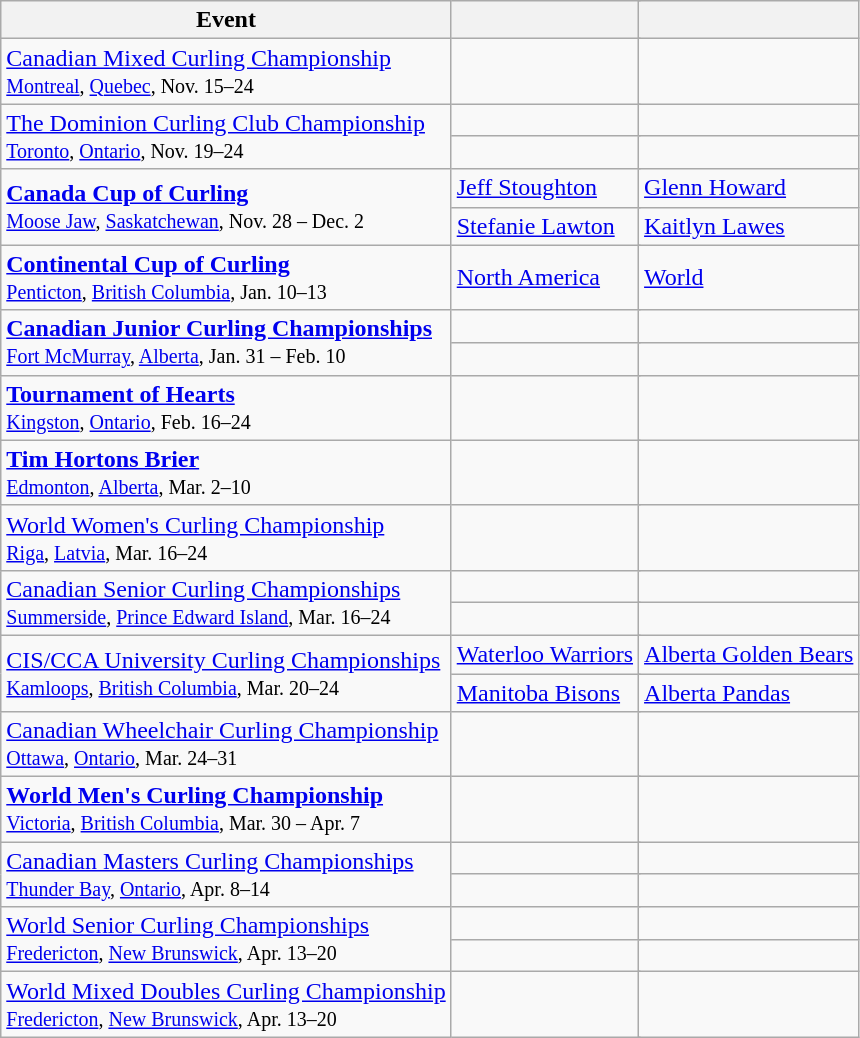<table class="wikitable">
<tr>
<th>Event</th>
<th colspan=2></th>
<th></th>
</tr>
<tr>
<td><a href='#'>Canadian Mixed Curling Championship</a> <br> <small><a href='#'>Montreal</a>, <a href='#'>Quebec</a>, Nov. 15–24</small></td>
<td colspan=2></td>
<td></td>
</tr>
<tr>
<td rowspan=2><a href='#'>The Dominion Curling Club Championship</a> <br> <small><a href='#'>Toronto</a>, <a href='#'>Ontario</a>, Nov. 19–24</small></td>
<td colspan=2></td>
<td></td>
</tr>
<tr>
<td colspan=2></td>
<td></td>
</tr>
<tr>
<td rowspan=2><strong><a href='#'>Canada Cup of Curling</a></strong> <br> <small><a href='#'>Moose Jaw</a>, <a href='#'>Saskatchewan</a>, Nov. 28 – Dec. 2</small></td>
<td colspan=2> <a href='#'>Jeff Stoughton</a></td>
<td> <a href='#'>Glenn Howard</a></td>
</tr>
<tr>
<td colspan=2> <a href='#'>Stefanie Lawton</a></td>
<td> <a href='#'>Kaitlyn Lawes</a></td>
</tr>
<tr>
<td><strong><a href='#'>Continental Cup of Curling</a></strong> <br> <small><a href='#'>Penticton</a>, <a href='#'>British Columbia</a>, Jan. 10–13</small></td>
<td colspan=2> <a href='#'>North America</a></td>
<td> <a href='#'>World</a></td>
</tr>
<tr>
<td rowspan=2><strong><a href='#'>Canadian Junior Curling Championships</a></strong> <br> <small><a href='#'>Fort McMurray</a>, <a href='#'>Alberta</a>, Jan. 31 – Feb. 10</small></td>
<td colspan=2></td>
<td></td>
</tr>
<tr>
<td colspan=2></td>
<td></td>
</tr>
<tr>
<td><strong><a href='#'>Tournament of Hearts</a></strong> <br> <small><a href='#'>Kingston</a>, <a href='#'>Ontario</a>, Feb. 16–24</small></td>
<td colspan=2></td>
<td></td>
</tr>
<tr>
<td><strong><a href='#'>Tim Hortons Brier</a></strong> <br> <small><a href='#'>Edmonton</a>, <a href='#'>Alberta</a>, Mar. 2–10</small></td>
<td colspan=2></td>
<td></td>
</tr>
<tr>
<td><a href='#'>World Women's Curling Championship</a> <br> <small><a href='#'>Riga</a>, <a href='#'>Latvia</a>, Mar. 16–24</small></td>
<td colspan=2></td>
<td></td>
</tr>
<tr>
<td rowspan=2><a href='#'>Canadian Senior Curling Championships</a> <br> <small><a href='#'>Summerside</a>, <a href='#'>Prince Edward Island</a>, Mar. 16–24</small></td>
<td colspan=2></td>
<td></td>
</tr>
<tr>
<td colspan=2></td>
<td></td>
</tr>
<tr>
<td rowspan=2><a href='#'>CIS/CCA University Curling Championships</a> <br> <small><a href='#'>Kamloops</a>, <a href='#'>British Columbia</a>, Mar. 20–24</small></td>
<td colspan=2> <a href='#'>Waterloo Warriors</a></td>
<td> <a href='#'>Alberta Golden Bears</a></td>
</tr>
<tr>
<td colspan=2> <a href='#'>Manitoba Bisons</a></td>
<td> <a href='#'>Alberta Pandas</a></td>
</tr>
<tr>
<td><a href='#'>Canadian Wheelchair Curling Championship</a> <br> <small><a href='#'>Ottawa</a>, <a href='#'>Ontario</a>, Mar. 24–31</small></td>
<td colspan=2></td>
<td></td>
</tr>
<tr>
<td><strong><a href='#'>World Men's Curling Championship</a></strong> <br> <small><a href='#'>Victoria</a>, <a href='#'>British Columbia</a>, Mar. 30 – Apr. 7</small></td>
<td colspan=2></td>
<td></td>
</tr>
<tr>
<td rowspan=2><a href='#'>Canadian Masters Curling Championships</a> <br> <small><a href='#'>Thunder Bay</a>, <a href='#'>Ontario</a>, Apr. 8–14</small></td>
<td colspan=2></td>
<td></td>
</tr>
<tr>
<td colspan=2></td>
<td></td>
</tr>
<tr>
<td rowspan=2><a href='#'>World Senior Curling Championships</a> <br> <small><a href='#'>Fredericton</a>, <a href='#'>New Brunswick</a>, Apr. 13–20</small></td>
<td colspan=2></td>
<td></td>
</tr>
<tr>
<td colspan=2></td>
<td></td>
</tr>
<tr>
<td><a href='#'>World Mixed Doubles Curling Championship</a> <br> <small><a href='#'>Fredericton</a>, <a href='#'>New Brunswick</a>, Apr. 13–20</small></td>
<td colspan=2></td>
<td></td>
</tr>
</table>
